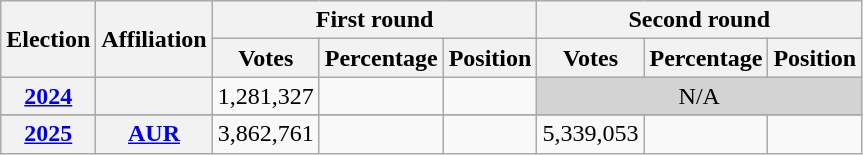<table class="wikitable">
<tr>
<th rowspan="2">Election</th>
<th rowspan="2">Affiliation</th>
<th colspan="3">First round</th>
<th colspan="3">Second round</th>
</tr>
<tr>
<th>Votes</th>
<th>Percentage</th>
<th>Position</th>
<th>Votes</th>
<th>Percentage</th>
<th>Position</th>
</tr>
<tr align=center>
<th><a href='#'>2024</a></th>
<th></th>
<td>1,281,327</td>
<td></td>
<td></td>
<td bgcolor=lightgrey colspan=3>N/A</td>
</tr>
<tr>
</tr>
<tr align=center>
<th><a href='#'>2025</a></th>
<th><a href='#'>AUR</a></th>
<td>3,862,761</td>
<td></td>
<td></td>
<td>5,339,053</td>
<td></td>
<td></td>
</tr>
</table>
